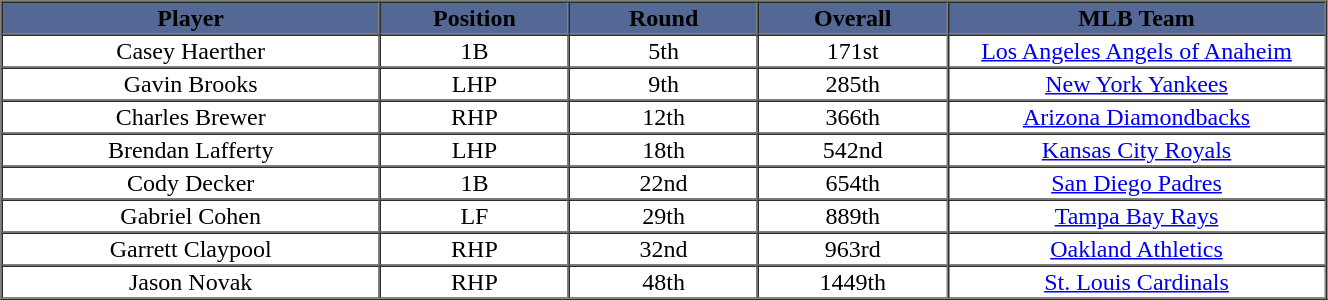<table cellpadding="1" border="1" cellspacing="0" width="70%">
<tr>
<th bgcolor="#536895" width="20%"><span>Player</span></th>
<th bgcolor="#536895" width="10%"><span>Position</span></th>
<th bgcolor="#536895" width="10%"><span>Round</span></th>
<th bgcolor="#536895" width="10%"><span>Overall</span></th>
<th bgcolor="#536895" width="20%"><span>MLB Team</span></th>
</tr>
<tr align="center">
<td>Casey Haerther</td>
<td>1B</td>
<td>5th</td>
<td>171st</td>
<td><a href='#'>Los Angeles Angels of Anaheim</a></td>
</tr>
<tr align="center">
<td>Gavin Brooks</td>
<td>LHP</td>
<td>9th</td>
<td>285th</td>
<td><a href='#'>New York Yankees</a></td>
</tr>
<tr align="center">
<td>Charles Brewer</td>
<td>RHP</td>
<td>12th</td>
<td>366th</td>
<td><a href='#'>Arizona Diamondbacks</a></td>
</tr>
<tr align="center">
<td>Brendan Lafferty</td>
<td>LHP</td>
<td>18th</td>
<td>542nd</td>
<td><a href='#'>Kansas City Royals</a></td>
</tr>
<tr align="center">
<td>Cody Decker</td>
<td>1B</td>
<td>22nd</td>
<td>654th</td>
<td><a href='#'>San Diego Padres</a></td>
</tr>
<tr align="center">
<td>Gabriel Cohen</td>
<td>LF</td>
<td>29th</td>
<td>889th</td>
<td><a href='#'>Tampa Bay Rays</a></td>
</tr>
<tr align="center">
<td>Garrett Claypool</td>
<td>RHP</td>
<td>32nd</td>
<td>963rd</td>
<td><a href='#'>Oakland Athletics</a></td>
</tr>
<tr align="center">
<td>Jason Novak</td>
<td>RHP</td>
<td>48th</td>
<td>1449th</td>
<td><a href='#'>St. Louis Cardinals</a></td>
</tr>
<tr>
</tr>
</table>
